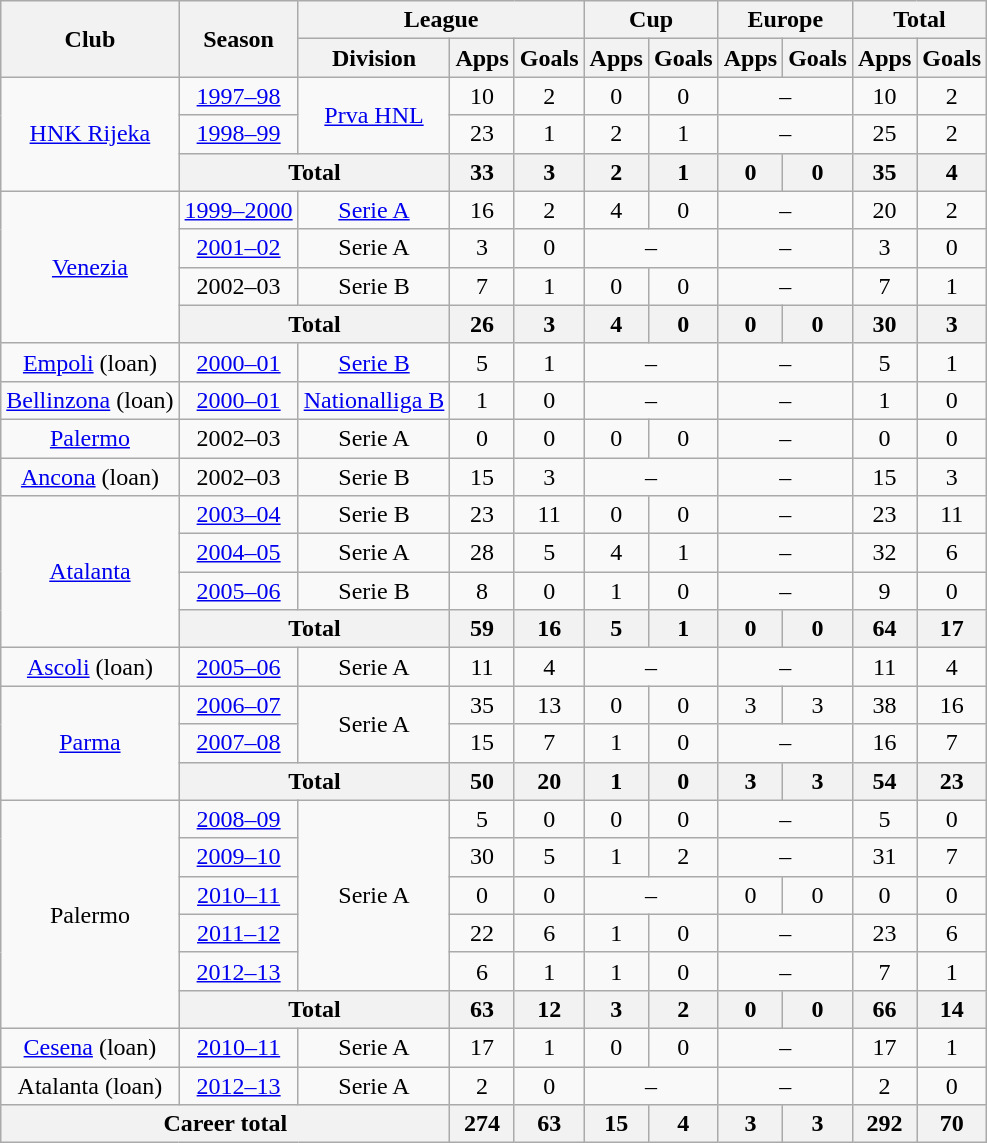<table class="wikitable" style="text-align:center">
<tr>
<th rowspan="2">Club</th>
<th rowspan="2">Season</th>
<th colspan="3">League</th>
<th colspan="2">Cup</th>
<th colspan="2">Europe</th>
<th colspan="2">Total</th>
</tr>
<tr>
<th>Division</th>
<th>Apps</th>
<th>Goals</th>
<th>Apps</th>
<th>Goals</th>
<th>Apps</th>
<th>Goals</th>
<th>Apps</th>
<th>Goals</th>
</tr>
<tr>
<td rowspan="3"><a href='#'>HNK Rijeka</a></td>
<td><a href='#'>1997–98</a></td>
<td rowspan="2"><a href='#'>Prva HNL</a></td>
<td>10</td>
<td>2</td>
<td>0</td>
<td>0</td>
<td colspan="2">–</td>
<td>10</td>
<td>2</td>
</tr>
<tr>
<td><a href='#'>1998–99</a></td>
<td>23</td>
<td>1</td>
<td>2</td>
<td>1</td>
<td colspan="2">–</td>
<td>25</td>
<td>2</td>
</tr>
<tr>
<th colspan="2">Total</th>
<th>33</th>
<th>3</th>
<th>2</th>
<th>1</th>
<th>0</th>
<th>0</th>
<th>35</th>
<th>4</th>
</tr>
<tr>
<td rowspan="4"><a href='#'>Venezia</a></td>
<td><a href='#'>1999–2000</a></td>
<td><a href='#'>Serie A</a></td>
<td>16</td>
<td>2</td>
<td>4</td>
<td>0</td>
<td colspan="2">–</td>
<td>20</td>
<td>2</td>
</tr>
<tr>
<td><a href='#'>2001–02</a></td>
<td>Serie A</td>
<td>3</td>
<td>0</td>
<td colspan="2">–</td>
<td colspan="2">–</td>
<td>3</td>
<td>0</td>
</tr>
<tr>
<td>2002–03</td>
<td>Serie B</td>
<td>7</td>
<td>1</td>
<td>0</td>
<td>0</td>
<td colspan="2">–</td>
<td>7</td>
<td>1</td>
</tr>
<tr>
<th colspan="2">Total</th>
<th>26</th>
<th>3</th>
<th>4</th>
<th>0</th>
<th>0</th>
<th>0</th>
<th>30</th>
<th>3</th>
</tr>
<tr>
<td><a href='#'>Empoli</a> (loan)</td>
<td><a href='#'>2000–01</a></td>
<td><a href='#'>Serie B</a></td>
<td>5</td>
<td>1</td>
<td colspan="2">–</td>
<td colspan="2">–</td>
<td>5</td>
<td>1</td>
</tr>
<tr>
<td><a href='#'>Bellinzona</a> (loan)</td>
<td><a href='#'>2000–01</a></td>
<td><a href='#'>Nationalliga B</a></td>
<td>1</td>
<td>0</td>
<td colspan="2">–</td>
<td colspan="2">–</td>
<td>1</td>
<td>0</td>
</tr>
<tr>
<td><a href='#'>Palermo</a></td>
<td>2002–03</td>
<td>Serie A</td>
<td>0</td>
<td>0</td>
<td>0</td>
<td>0</td>
<td colspan="2">–</td>
<td>0</td>
<td>0</td>
</tr>
<tr>
<td><a href='#'>Ancona</a> (loan)</td>
<td>2002–03</td>
<td>Serie B</td>
<td>15</td>
<td>3</td>
<td colspan="2">–</td>
<td colspan="2">–</td>
<td>15</td>
<td>3</td>
</tr>
<tr>
<td rowspan="4"><a href='#'>Atalanta</a></td>
<td><a href='#'>2003–04</a></td>
<td>Serie B</td>
<td>23</td>
<td>11</td>
<td>0</td>
<td>0</td>
<td colspan="2">–</td>
<td>23</td>
<td>11</td>
</tr>
<tr>
<td><a href='#'>2004–05</a></td>
<td>Serie A</td>
<td>28</td>
<td>5</td>
<td>4</td>
<td>1</td>
<td colspan="2">–</td>
<td>32</td>
<td>6</td>
</tr>
<tr>
<td><a href='#'>2005–06</a></td>
<td>Serie B</td>
<td>8</td>
<td>0</td>
<td>1</td>
<td>0</td>
<td colspan="2">–</td>
<td>9</td>
<td>0</td>
</tr>
<tr>
<th colspan="2">Total</th>
<th>59</th>
<th>16</th>
<th>5</th>
<th>1</th>
<th>0</th>
<th>0</th>
<th>64</th>
<th>17</th>
</tr>
<tr>
<td><a href='#'>Ascoli</a> (loan)</td>
<td><a href='#'>2005–06</a></td>
<td>Serie A</td>
<td>11</td>
<td>4</td>
<td colspan="2">–</td>
<td colspan="2">–</td>
<td>11</td>
<td>4</td>
</tr>
<tr>
<td rowspan="3"><a href='#'>Parma</a></td>
<td><a href='#'>2006–07</a></td>
<td rowspan="2">Serie A</td>
<td>35</td>
<td>13</td>
<td>0</td>
<td>0</td>
<td>3</td>
<td>3</td>
<td>38</td>
<td>16</td>
</tr>
<tr>
<td><a href='#'>2007–08</a></td>
<td>15</td>
<td>7</td>
<td>1</td>
<td>0</td>
<td colspan="2">–</td>
<td>16</td>
<td>7</td>
</tr>
<tr>
<th colspan="2">Total</th>
<th>50</th>
<th>20</th>
<th>1</th>
<th>0</th>
<th>3</th>
<th>3</th>
<th>54</th>
<th>23</th>
</tr>
<tr>
<td rowspan="6">Palermo</td>
<td><a href='#'>2008–09</a></td>
<td rowspan="5">Serie A</td>
<td>5</td>
<td>0</td>
<td>0</td>
<td>0</td>
<td colspan="2">–</td>
<td>5</td>
<td>0</td>
</tr>
<tr>
<td><a href='#'>2009–10</a></td>
<td>30</td>
<td>5</td>
<td>1</td>
<td>2</td>
<td colspan="2">–</td>
<td>31</td>
<td>7</td>
</tr>
<tr>
<td><a href='#'>2010–11</a></td>
<td>0</td>
<td>0</td>
<td colspan="2">–</td>
<td>0</td>
<td>0</td>
<td>0</td>
<td>0</td>
</tr>
<tr>
<td><a href='#'>2011–12</a></td>
<td>22</td>
<td>6</td>
<td>1</td>
<td>0</td>
<td colspan="2">–</td>
<td>23</td>
<td>6</td>
</tr>
<tr>
<td><a href='#'>2012–13</a></td>
<td>6</td>
<td>1</td>
<td>1</td>
<td>0</td>
<td colspan="2">–</td>
<td>7</td>
<td>1</td>
</tr>
<tr>
<th colspan="2">Total</th>
<th>63</th>
<th>12</th>
<th>3</th>
<th>2</th>
<th>0</th>
<th>0</th>
<th>66</th>
<th>14</th>
</tr>
<tr>
<td><a href='#'>Cesena</a> (loan)</td>
<td><a href='#'>2010–11</a></td>
<td>Serie A</td>
<td>17</td>
<td>1</td>
<td>0</td>
<td>0</td>
<td colspan="2">–</td>
<td>17</td>
<td>1</td>
</tr>
<tr>
<td>Atalanta (loan)</td>
<td><a href='#'>2012–13</a></td>
<td>Serie A</td>
<td>2</td>
<td>0</td>
<td colspan="2">–</td>
<td colspan="2">–</td>
<td>2</td>
<td>0</td>
</tr>
<tr>
<th colspan="3">Career total</th>
<th>274</th>
<th>63</th>
<th>15</th>
<th>4</th>
<th>3</th>
<th>3</th>
<th>292</th>
<th>70</th>
</tr>
</table>
